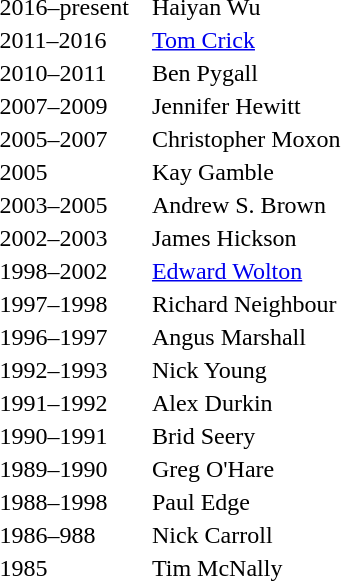<table style="width:250px">
<tr>
<td>2016–present</td>
<td>Haiyan Wu </td>
</tr>
<tr>
<td>2011–2016</td>
<td><a href='#'>Tom Crick</a></td>
</tr>
<tr>
<td>2010–2011</td>
<td>Ben Pygall</td>
</tr>
<tr>
<td>2007–2009</td>
<td>Jennifer Hewitt</td>
</tr>
<tr>
<td>2005–2007</td>
<td>Christopher Moxon</td>
</tr>
<tr>
<td>2005</td>
<td>Kay Gamble</td>
</tr>
<tr>
<td>2003–2005</td>
<td>Andrew S. Brown</td>
</tr>
<tr>
<td>2002–2003</td>
<td>James Hickson</td>
</tr>
<tr>
<td>1998–2002</td>
<td><a href='#'>Edward Wolton</a></td>
</tr>
<tr>
<td>1997–1998</td>
<td>Richard Neighbour</td>
</tr>
<tr>
<td>1996–1997</td>
<td>Angus Marshall</td>
</tr>
<tr>
<td>1992–1993</td>
<td>Nick Young</td>
</tr>
<tr>
<td>1991–1992</td>
<td>Alex Durkin</td>
</tr>
<tr>
<td>1990–1991</td>
<td>Brid Seery</td>
</tr>
<tr>
<td>1989–1990</td>
<td>Greg O'Hare</td>
</tr>
<tr>
<td>1988–1998</td>
<td>Paul Edge</td>
</tr>
<tr>
<td>1986–988</td>
<td>Nick Carroll</td>
</tr>
<tr>
<td>1985</td>
<td>Tim McNally</td>
</tr>
<tr>
</tr>
</table>
